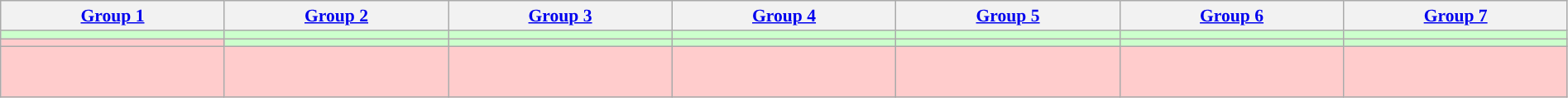<table class="wikitable" style="text-align:center; width:99.96%; font-size:90%;">
<tr>
<th style="width:14.28%"><a href='#'>Group 1</a></th>
<th style="width:14.28%"><a href='#'>Group 2</a></th>
<th style="width:14.28%"><a href='#'>Group 3</a></th>
<th style="width:14.28%"><a href='#'>Group 4</a></th>
<th style="width:14.28%"><a href='#'>Group 5</a></th>
<th style="width:14.28%"><a href='#'>Group 6</a></th>
<th style="width:14.28%"><a href='#'>Group 7</a></th>
</tr>
<tr style="background:#ccffcc;">
<td style="vertical-align:top"></td>
<td style="vertical-align:top"></td>
<td style="vertical-align:top"></td>
<td style="vertical-align:top"></td>
<td style="vertical-align:top"></td>
<td style="vertical-align:top"></td>
<td style="vertical-align:top"></td>
</tr>
<tr style="background:#ffcccc;">
<td style="vertical-align:top"></td>
<td style="background:#ccffcc; vertical-align:top"></td>
<td style="background:#ccffcc; vertical-align:top"></td>
<td style="background:#ccffcc; vertical-align:top"></td>
<td style="background:#ccffcc; vertical-align:top"></td>
<td style="background:#ccffcc; vertical-align:top"></td>
<td style="background:#ccffcc; vertical-align:top"></td>
</tr>
<tr style="background:#ffcccc;">
<td style="vertical-align:top"><br></td>
<td style="vertical-align:top"><br></td>
<td style="vertical-align:top"><br><br></td>
<td style="vertical-align:top"><br></td>
<td style="vertical-align:top"><br><br></td>
<td style="vertical-align:top"><br><br></td>
<td style="vertical-align:top"><br><br></td>
</tr>
</table>
